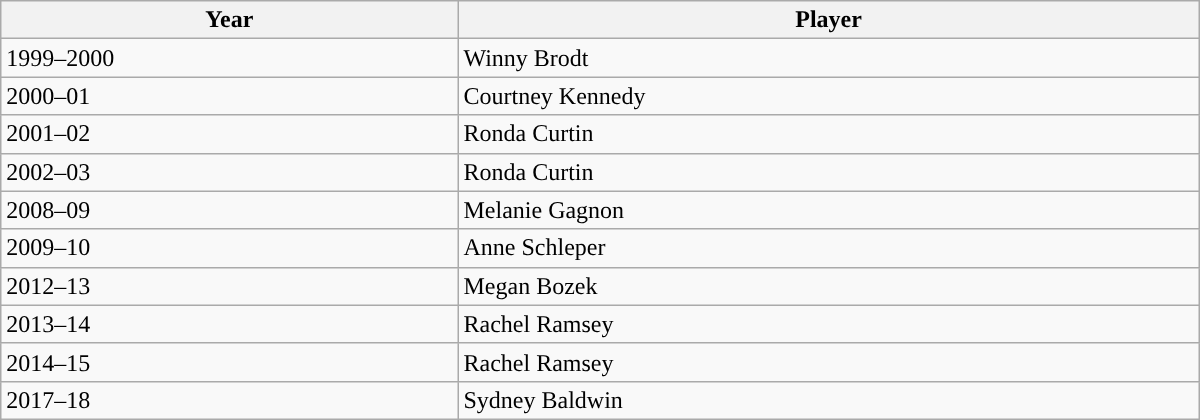<table class="wikitable" style="width: 50em">
<tr>
<th>Year</th>
<th>Player</th>
</tr>
<tr>
<td>1999–2000</td>
<td>Winny Brodt</td>
</tr>
<tr>
<td>2000–01</td>
<td>Courtney Kennedy</td>
</tr>
<tr>
<td>2001–02</td>
<td>Ronda Curtin</td>
</tr>
<tr>
<td>2002–03</td>
<td>Ronda Curtin</td>
</tr>
<tr>
<td>2008–09</td>
<td>Melanie Gagnon</td>
</tr>
<tr>
<td>2009–10</td>
<td>Anne Schleper</td>
</tr>
<tr>
<td>2012–13</td>
<td>Megan Bozek</td>
</tr>
<tr>
<td>2013–14</td>
<td>Rachel Ramsey</td>
</tr>
<tr>
<td>2014–15</td>
<td>Rachel Ramsey</td>
</tr>
<tr>
<td>2017–18</td>
<td>Sydney Baldwin</td>
</tr>
</table>
